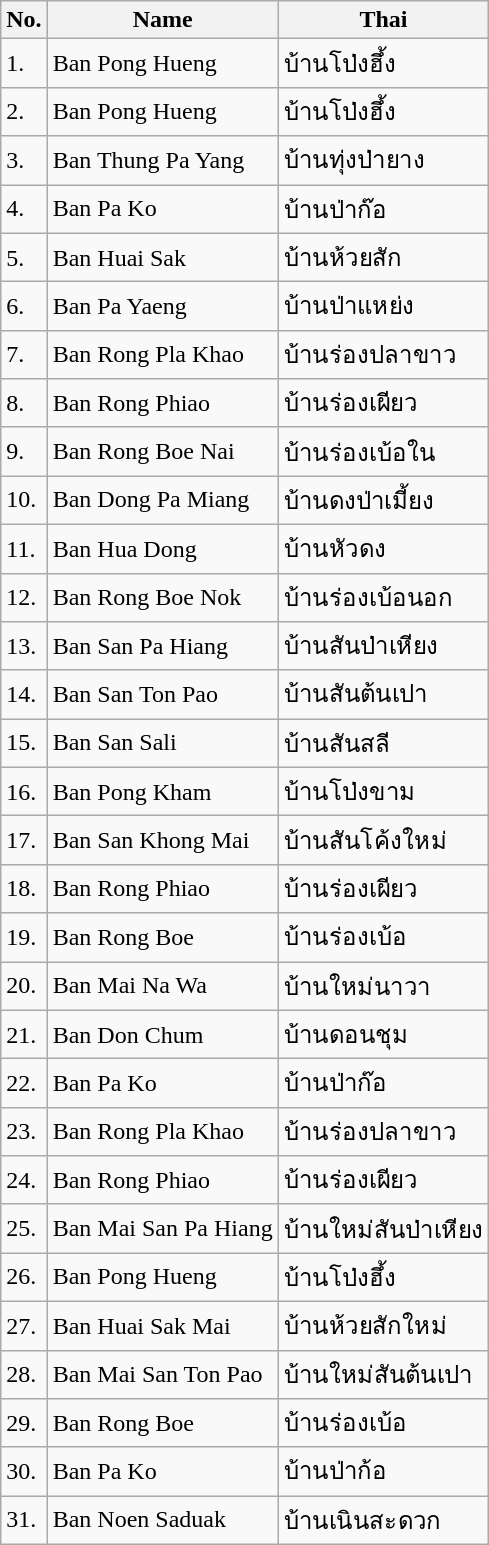<table class="wikitable sortable">
<tr>
<th>No.</th>
<th>Name</th>
<th>Thai</th>
</tr>
<tr>
<td>1.</td>
<td>Ban Pong Hueng</td>
<td>บ้านโป่งฮึ้ง</td>
</tr>
<tr>
<td>2.</td>
<td>Ban Pong Hueng</td>
<td>บ้านโป่งฮึ้ง</td>
</tr>
<tr>
<td>3.</td>
<td>Ban Thung Pa Yang</td>
<td>บ้านทุ่งป่ายาง</td>
</tr>
<tr>
<td>4.</td>
<td>Ban Pa Ko</td>
<td>บ้านป่าก๊อ</td>
</tr>
<tr>
<td>5.</td>
<td>Ban Huai Sak</td>
<td>บ้านห้วยสัก</td>
</tr>
<tr>
<td>6.</td>
<td>Ban Pa Yaeng</td>
<td>บ้านป่าแหย่ง</td>
</tr>
<tr>
<td>7.</td>
<td>Ban Rong Pla Khao</td>
<td>บ้านร่องปลาขาว</td>
</tr>
<tr>
<td>8.</td>
<td>Ban Rong Phiao</td>
<td>บ้านร่องเผียว</td>
</tr>
<tr>
<td>9.</td>
<td>Ban Rong Boe Nai</td>
<td>บ้านร่องเบ้อใน</td>
</tr>
<tr>
<td>10.</td>
<td>Ban Dong Pa Miang</td>
<td>บ้านดงป่าเมี้ยง</td>
</tr>
<tr>
<td>11.</td>
<td>Ban Hua Dong</td>
<td>บ้านหัวดง</td>
</tr>
<tr>
<td>12.</td>
<td>Ban Rong Boe Nok</td>
<td>บ้านร่องเบ้อนอก</td>
</tr>
<tr>
<td>13.</td>
<td>Ban San Pa Hiang</td>
<td>บ้านสันป่าเหียง</td>
</tr>
<tr>
<td>14.</td>
<td>Ban San Ton Pao</td>
<td>บ้านสันต้นเปา</td>
</tr>
<tr>
<td>15.</td>
<td>Ban San Sali</td>
<td>บ้านสันสลี</td>
</tr>
<tr>
<td>16.</td>
<td>Ban Pong Kham</td>
<td>บ้านโป่งขาม</td>
</tr>
<tr>
<td>17.</td>
<td>Ban San Khong Mai</td>
<td>บ้านสันโค้งใหม่</td>
</tr>
<tr>
<td>18.</td>
<td>Ban Rong Phiao</td>
<td>บ้านร่องเผียว</td>
</tr>
<tr>
<td>19.</td>
<td>Ban Rong Boe</td>
<td>บ้านร่องเบ้อ</td>
</tr>
<tr>
<td>20.</td>
<td>Ban Mai Na Wa</td>
<td>บ้านใหม่นาวา</td>
</tr>
<tr>
<td>21.</td>
<td>Ban Don Chum</td>
<td>บ้านดอนชุม</td>
</tr>
<tr>
<td>22.</td>
<td>Ban Pa Ko</td>
<td>บ้านป่าก๊อ</td>
</tr>
<tr>
<td>23.</td>
<td>Ban Rong Pla Khao</td>
<td>บ้านร่องปลาขาว</td>
</tr>
<tr>
<td>24.</td>
<td>Ban Rong Phiao</td>
<td>บ้านร่องเผียว</td>
</tr>
<tr>
<td>25.</td>
<td>Ban Mai San Pa Hiang</td>
<td>บ้านใหม่สันป่าเหียง</td>
</tr>
<tr>
<td>26.</td>
<td>Ban Pong Hueng</td>
<td>บ้านโป่งฮึ้ง</td>
</tr>
<tr>
<td>27.</td>
<td>Ban Huai Sak Mai</td>
<td>บ้านห้วยสักใหม่</td>
</tr>
<tr>
<td>28.</td>
<td>Ban Mai San Ton Pao</td>
<td>บ้านใหม่สันต้นเปา</td>
</tr>
<tr>
<td>29.</td>
<td>Ban Rong Boe</td>
<td>บ้านร่องเบ้อ</td>
</tr>
<tr>
<td>30.</td>
<td>Ban Pa Ko</td>
<td>บ้านป่าก้อ</td>
</tr>
<tr>
<td>31.</td>
<td>Ban Noen Saduak</td>
<td>บ้านเนินสะดวก</td>
</tr>
</table>
